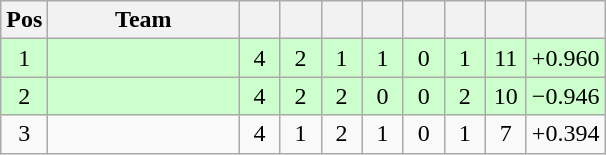<table class="wikitable" style="text-align:center">
<tr>
<th>Pos</th>
<th style="width:120px;">Team</th>
<th width="20"></th>
<th width="20"></th>
<th width="20"></th>
<th width="20"></th>
<th width="20"></th>
<th width="20"></th>
<th width="20"></th>
<th><a href='#'></a></th>
</tr>
<tr style="background:#cfc;">
<td>1</td>
<td style="text-align:left;"></td>
<td>4</td>
<td>2</td>
<td>1</td>
<td>1</td>
<td>0</td>
<td>1</td>
<td>11</td>
<td>+0.960</td>
</tr>
<tr style="background:#cfc;">
<td>2</td>
<td style="text-align:left;"></td>
<td>4</td>
<td>2</td>
<td>2</td>
<td>0</td>
<td>0</td>
<td>2</td>
<td>10</td>
<td>−0.946</td>
</tr>
<tr>
<td>3</td>
<td style="text-align:left;"></td>
<td>4</td>
<td>1</td>
<td>2</td>
<td>1</td>
<td>0</td>
<td>1</td>
<td>7</td>
<td>+0.394</td>
</tr>
</table>
